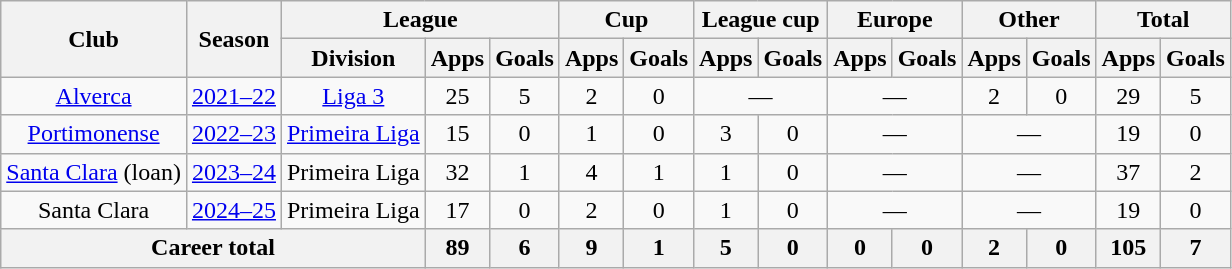<table class="wikitable" style="text-align: center;">
<tr>
<th rowspan="2">Club</th>
<th rowspan="2">Season</th>
<th colspan="3">League</th>
<th colspan="2">Cup</th>
<th colspan="2">League cup</th>
<th colspan="2">Europe</th>
<th colspan="2">Other</th>
<th colspan="2">Total</th>
</tr>
<tr>
<th>Division</th>
<th>Apps</th>
<th>Goals</th>
<th>Apps</th>
<th>Goals</th>
<th>Apps</th>
<th>Goals</th>
<th>Apps</th>
<th>Goals</th>
<th>Apps</th>
<th>Goals</th>
<th>Apps</th>
<th>Goals</th>
</tr>
<tr>
<td><a href='#'>Alverca</a></td>
<td><a href='#'>2021–22</a></td>
<td><a href='#'>Liga 3</a></td>
<td>25</td>
<td>5</td>
<td>2</td>
<td>0</td>
<td colspan="2">—</td>
<td colspan="2">—</td>
<td>2</td>
<td>0</td>
<td>29</td>
<td>5</td>
</tr>
<tr>
<td><a href='#'>Portimonense</a></td>
<td><a href='#'>2022–23</a></td>
<td><a href='#'>Primeira Liga</a></td>
<td>15</td>
<td>0</td>
<td>1</td>
<td>0</td>
<td>3</td>
<td>0</td>
<td colspan="2">—</td>
<td colspan="2">—</td>
<td>19</td>
<td>0</td>
</tr>
<tr>
<td><a href='#'>Santa Clara</a> (loan)</td>
<td><a href='#'>2023–24</a></td>
<td>Primeira Liga</td>
<td>32</td>
<td>1</td>
<td>4</td>
<td>1</td>
<td>1</td>
<td>0</td>
<td colspan="2">—</td>
<td colspan="2">—</td>
<td>37</td>
<td>2</td>
</tr>
<tr>
<td>Santa Clara</td>
<td><a href='#'>2024–25</a></td>
<td>Primeira Liga</td>
<td>17</td>
<td>0</td>
<td>2</td>
<td>0</td>
<td>1</td>
<td>0</td>
<td colspan="2">—</td>
<td colspan="2">—</td>
<td>19</td>
<td>0</td>
</tr>
<tr>
<th colspan="3">Career total</th>
<th>89</th>
<th>6</th>
<th>9</th>
<th>1</th>
<th>5</th>
<th>0</th>
<th>0</th>
<th>0</th>
<th>2</th>
<th>0</th>
<th>105</th>
<th>7</th>
</tr>
</table>
